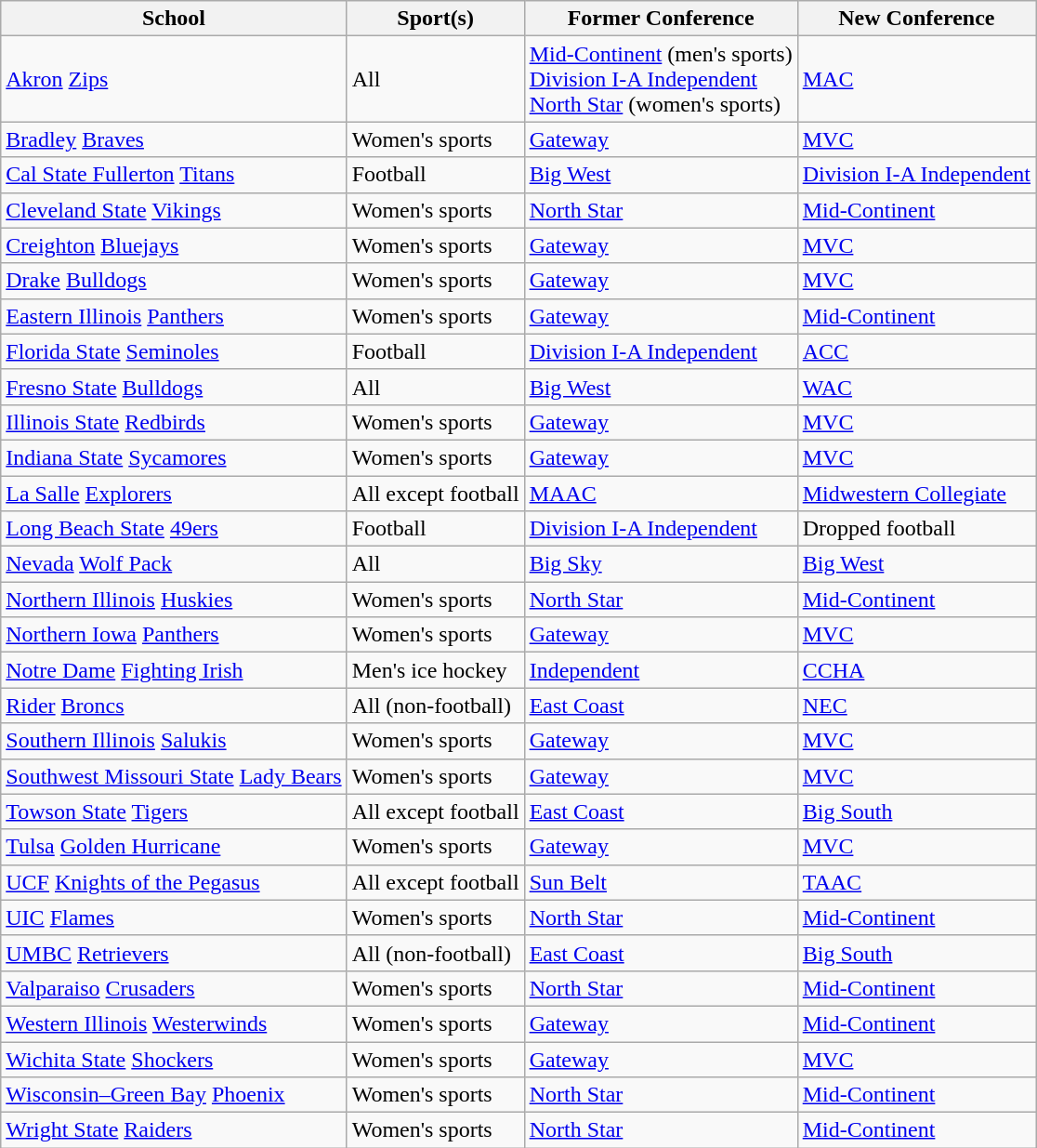<table class="wikitable sortable">
<tr>
<th>School</th>
<th>Sport(s)</th>
<th>Former Conference</th>
<th>New Conference</th>
</tr>
<tr>
<td><a href='#'>Akron</a> <a href='#'>Zips</a></td>
<td>All</td>
<td><a href='#'>Mid-Continent</a> (men's sports)<br><a href='#'>Division I-A Independent</a><br><a href='#'>North Star</a> (women's sports)</td>
<td><a href='#'>MAC</a></td>
</tr>
<tr>
<td><a href='#'>Bradley</a> <a href='#'>Braves</a></td>
<td>Women's sports</td>
<td><a href='#'>Gateway</a></td>
<td><a href='#'>MVC</a></td>
</tr>
<tr>
<td><a href='#'>Cal State Fullerton</a> <a href='#'>Titans</a></td>
<td>Football</td>
<td><a href='#'>Big West</a></td>
<td><a href='#'>Division I-A Independent</a></td>
</tr>
<tr>
<td><a href='#'>Cleveland State</a> <a href='#'>Vikings</a></td>
<td>Women's sports</td>
<td><a href='#'>North Star</a></td>
<td><a href='#'>Mid-Continent</a></td>
</tr>
<tr>
<td><a href='#'>Creighton</a> <a href='#'>Bluejays</a></td>
<td>Women's sports</td>
<td><a href='#'>Gateway</a></td>
<td><a href='#'>MVC</a></td>
</tr>
<tr>
<td><a href='#'>Drake</a> <a href='#'>Bulldogs</a></td>
<td>Women's sports</td>
<td><a href='#'>Gateway</a></td>
<td><a href='#'>MVC</a></td>
</tr>
<tr>
<td><a href='#'>Eastern Illinois</a> <a href='#'>Panthers</a></td>
<td>Women's sports</td>
<td><a href='#'>Gateway</a></td>
<td><a href='#'>Mid-Continent</a></td>
</tr>
<tr>
<td><a href='#'>Florida State</a> <a href='#'>Seminoles</a></td>
<td>Football</td>
<td><a href='#'>Division I-A Independent</a></td>
<td><a href='#'>ACC</a></td>
</tr>
<tr>
<td><a href='#'>Fresno State</a> <a href='#'>Bulldogs</a></td>
<td>All</td>
<td><a href='#'>Big West</a></td>
<td><a href='#'>WAC</a></td>
</tr>
<tr>
<td><a href='#'>Illinois State</a> <a href='#'>Redbirds</a></td>
<td>Women's sports</td>
<td><a href='#'>Gateway</a></td>
<td><a href='#'>MVC</a></td>
</tr>
<tr>
<td><a href='#'>Indiana State</a> <a href='#'>Sycamores</a></td>
<td>Women's sports</td>
<td><a href='#'>Gateway</a></td>
<td><a href='#'>MVC</a></td>
</tr>
<tr>
<td><a href='#'>La Salle</a> <a href='#'>Explorers</a></td>
<td>All except football</td>
<td><a href='#'>MAAC</a></td>
<td><a href='#'>Midwestern Collegiate</a></td>
</tr>
<tr>
<td><a href='#'>Long Beach State</a> <a href='#'>49ers</a></td>
<td>Football</td>
<td><a href='#'>Division I-A Independent</a></td>
<td>Dropped football</td>
</tr>
<tr>
<td><a href='#'>Nevada</a> <a href='#'>Wolf Pack</a></td>
<td>All</td>
<td><a href='#'>Big Sky</a></td>
<td><a href='#'>Big West</a></td>
</tr>
<tr>
<td><a href='#'>Northern Illinois</a> <a href='#'>Huskies</a></td>
<td>Women's sports</td>
<td><a href='#'>North Star</a></td>
<td><a href='#'>Mid-Continent</a></td>
</tr>
<tr>
<td><a href='#'>Northern Iowa</a> <a href='#'>Panthers</a></td>
<td>Women's sports</td>
<td><a href='#'>Gateway</a></td>
<td><a href='#'>MVC</a></td>
</tr>
<tr>
<td><a href='#'>Notre Dame</a> <a href='#'>Fighting Irish</a></td>
<td>Men's ice hockey</td>
<td><a href='#'>Independent</a></td>
<td><a href='#'>CCHA</a></td>
</tr>
<tr>
<td><a href='#'>Rider</a> <a href='#'>Broncs</a></td>
<td>All (non-football)</td>
<td><a href='#'>East Coast</a></td>
<td><a href='#'>NEC</a></td>
</tr>
<tr>
<td><a href='#'>Southern Illinois</a> <a href='#'>Salukis</a></td>
<td>Women's sports</td>
<td><a href='#'>Gateway</a></td>
<td><a href='#'>MVC</a></td>
</tr>
<tr>
<td><a href='#'>Southwest Missouri State</a> <a href='#'>Lady Bears</a></td>
<td>Women's sports</td>
<td><a href='#'>Gateway</a></td>
<td><a href='#'>MVC</a></td>
</tr>
<tr>
<td><a href='#'>Towson State</a> <a href='#'>Tigers</a></td>
<td>All except football</td>
<td><a href='#'>East Coast</a></td>
<td><a href='#'>Big South</a></td>
</tr>
<tr>
<td><a href='#'>Tulsa</a> <a href='#'>Golden Hurricane</a></td>
<td>Women's sports</td>
<td><a href='#'>Gateway</a></td>
<td><a href='#'>MVC</a></td>
</tr>
<tr>
<td><a href='#'>UCF</a> <a href='#'>Knights of the Pegasus</a></td>
<td>All except football</td>
<td><a href='#'>Sun Belt</a></td>
<td><a href='#'>TAAC</a></td>
</tr>
<tr>
<td><a href='#'>UIC</a> <a href='#'>Flames</a></td>
<td>Women's sports</td>
<td><a href='#'>North Star</a></td>
<td><a href='#'>Mid-Continent</a></td>
</tr>
<tr>
<td><a href='#'>UMBC</a> <a href='#'>Retrievers</a></td>
<td>All (non-football)</td>
<td><a href='#'>East Coast</a></td>
<td><a href='#'>Big South</a></td>
</tr>
<tr>
<td><a href='#'>Valparaiso</a> <a href='#'>Crusaders</a></td>
<td>Women's sports</td>
<td><a href='#'>North Star</a></td>
<td><a href='#'>Mid-Continent</a></td>
</tr>
<tr>
<td><a href='#'>Western Illinois</a> <a href='#'>Westerwinds</a></td>
<td>Women's sports</td>
<td><a href='#'>Gateway</a></td>
<td><a href='#'>Mid-Continent</a></td>
</tr>
<tr>
<td><a href='#'>Wichita State</a> <a href='#'>Shockers</a></td>
<td>Women's sports</td>
<td><a href='#'>Gateway</a></td>
<td><a href='#'>MVC</a></td>
</tr>
<tr>
<td><a href='#'>Wisconsin–Green Bay</a> <a href='#'>Phoenix</a></td>
<td>Women's sports</td>
<td><a href='#'>North Star</a></td>
<td><a href='#'>Mid-Continent</a></td>
</tr>
<tr>
<td><a href='#'>Wright State</a> <a href='#'>Raiders</a></td>
<td>Women's sports</td>
<td><a href='#'>North Star</a></td>
<td><a href='#'>Mid-Continent</a></td>
</tr>
</table>
